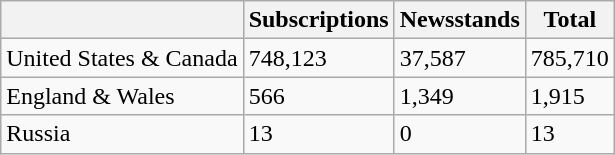<table class="wikitable">
<tr>
<th></th>
<th>Subscriptions</th>
<th>Newsstands</th>
<th>Total</th>
</tr>
<tr>
<td>United States & Canada</td>
<td>748,123</td>
<td>37,587</td>
<td>785,710</td>
</tr>
<tr>
<td>England & Wales</td>
<td>566</td>
<td>1,349</td>
<td>1,915</td>
</tr>
<tr>
<td>Russia</td>
<td>13</td>
<td>0</td>
<td>13</td>
</tr>
</table>
